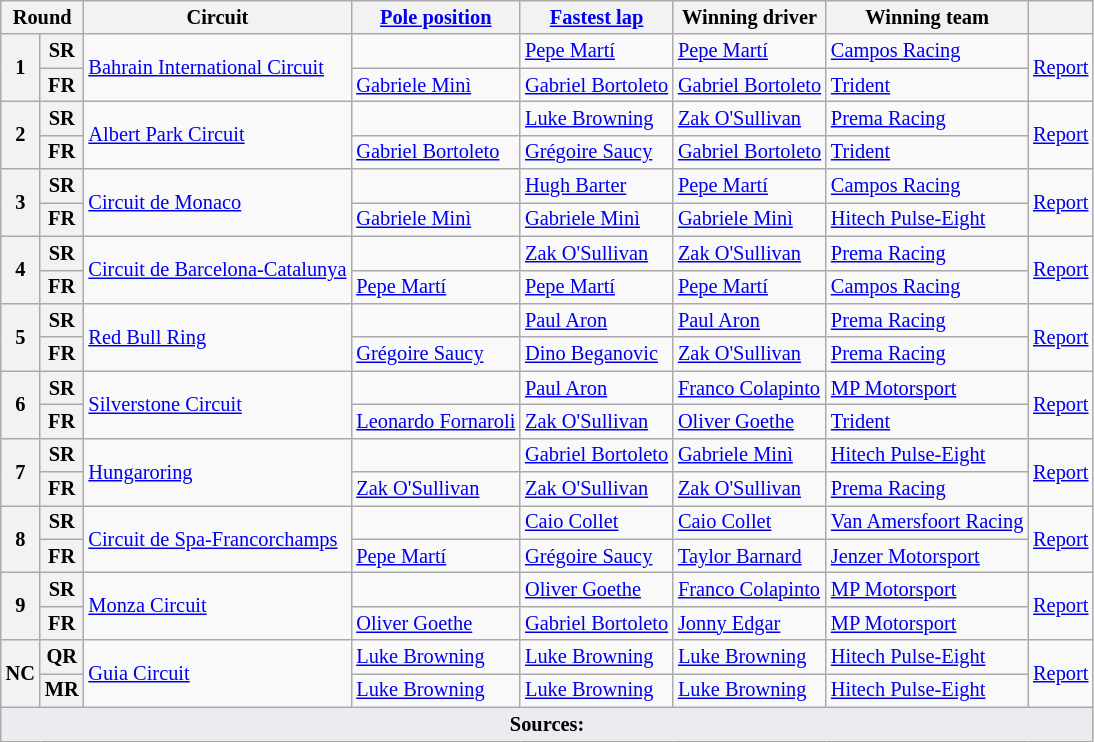<table class="wikitable" style="font-size: 85%;">
<tr>
<th colspan=2>Round</th>
<th>Circuit</th>
<th nowrap><a href='#'>Pole position</a></th>
<th nowrap><a href='#'>Fastest lap</a></th>
<th nowrap>Winning driver</th>
<th nowrap>Winning team</th>
<th nowrap></th>
</tr>
<tr>
<th rowspan=2>1</th>
<th>SR</th>
<td rowspan=2> <a href='#'>Bahrain International Circuit</a></td>
<td></td>
<td> <a href='#'>Pepe Martí</a></td>
<td> <a href='#'>Pepe Martí</a></td>
<td> <a href='#'>Campos Racing</a></td>
<td rowspan=2><a href='#'>Report</a></td>
</tr>
<tr>
<th>FR</th>
<td> <a href='#'>Gabriele Minì</a></td>
<td nowrap> <a href='#'>Gabriel Bortoleto</a></td>
<td nowrap> <a href='#'>Gabriel Bortoleto</a></td>
<td> <a href='#'>Trident</a></td>
</tr>
<tr>
<th rowspan=2>2</th>
<th>SR</th>
<td rowspan=2> <a href='#'>Albert Park Circuit</a></td>
<td></td>
<td nowrap> <a href='#'>Luke Browning</a></td>
<td> <a href='#'>Zak O'Sullivan</a></td>
<td> <a href='#'>Prema Racing</a></td>
<td rowspan=2><a href='#'>Report</a></td>
</tr>
<tr>
<th>FR</th>
<td> <a href='#'>Gabriel Bortoleto</a></td>
<td> <a href='#'>Grégoire Saucy</a></td>
<td> <a href='#'>Gabriel Bortoleto</a></td>
<td> <a href='#'>Trident</a></td>
</tr>
<tr>
<th rowspan=2>3</th>
<th>SR</th>
<td rowspan=2> <a href='#'>Circuit de Monaco</a></td>
<td></td>
<td> <a href='#'>Hugh Barter</a></td>
<td> <a href='#'>Pepe Martí</a></td>
<td> <a href='#'>Campos Racing</a></td>
<td rowspan=2><a href='#'>Report</a></td>
</tr>
<tr>
<th>FR</th>
<td> <a href='#'>Gabriele Minì</a></td>
<td> <a href='#'>Gabriele Minì</a></td>
<td> <a href='#'>Gabriele Minì</a></td>
<td> <a href='#'>Hitech Pulse-Eight</a></td>
</tr>
<tr>
<th rowspan=2>4</th>
<th>SR</th>
<td rowspan=2 nowrap> <a href='#'>Circuit de Barcelona-Catalunya</a></td>
<td></td>
<td> <a href='#'>Zak O'Sullivan</a></td>
<td> <a href='#'>Zak O'Sullivan</a></td>
<td> <a href='#'>Prema Racing</a></td>
<td rowspan=2><a href='#'>Report</a></td>
</tr>
<tr>
<th>FR</th>
<td> <a href='#'>Pepe Martí</a></td>
<td> <a href='#'>Pepe Martí</a></td>
<td> <a href='#'>Pepe Martí</a></td>
<td> <a href='#'>Campos Racing</a></td>
</tr>
<tr>
<th rowspan=2>5</th>
<th>SR</th>
<td rowspan=2> <a href='#'>Red Bull Ring</a></td>
<td></td>
<td> <a href='#'>Paul Aron</a></td>
<td> <a href='#'>Paul Aron</a></td>
<td> <a href='#'>Prema Racing</a></td>
<td rowspan=2><a href='#'>Report</a></td>
</tr>
<tr>
<th>FR</th>
<td> <a href='#'>Grégoire Saucy</a></td>
<td> <a href='#'>Dino Beganovic</a></td>
<td> <a href='#'>Zak O'Sullivan</a></td>
<td> <a href='#'>Prema Racing</a></td>
</tr>
<tr>
<th rowspan=2>6</th>
<th>SR</th>
<td rowspan=2> <a href='#'>Silverstone Circuit</a></td>
<td></td>
<td> <a href='#'>Paul Aron</a></td>
<td> <a href='#'>Franco Colapinto</a></td>
<td> <a href='#'>MP Motorsport</a></td>
<td rowspan=2><a href='#'>Report</a></td>
</tr>
<tr>
<th>FR</th>
<td nowrap> <a href='#'>Leonardo Fornaroli</a></td>
<td> <a href='#'>Zak O'Sullivan</a></td>
<td> <a href='#'>Oliver Goethe</a></td>
<td> <a href='#'>Trident</a></td>
</tr>
<tr>
<th rowspan=2>7</th>
<th>SR</th>
<td rowspan=2> <a href='#'>Hungaroring</a></td>
<td></td>
<td> <a href='#'>Gabriel Bortoleto</a></td>
<td> <a href='#'>Gabriele Minì</a></td>
<td> <a href='#'>Hitech Pulse-Eight</a></td>
<td rowspan=2><a href='#'>Report</a></td>
</tr>
<tr>
<th>FR</th>
<td> <a href='#'>Zak O'Sullivan</a></td>
<td> <a href='#'>Zak O'Sullivan</a></td>
<td> <a href='#'>Zak O'Sullivan</a></td>
<td> <a href='#'>Prema Racing</a></td>
</tr>
<tr>
<th rowspan=2>8</th>
<th>SR</th>
<td rowspan=2> <a href='#'>Circuit de Spa-Francorchamps</a></td>
<td></td>
<td> <a href='#'>Caio Collet</a></td>
<td> <a href='#'>Caio Collet</a></td>
<td nowrap> <a href='#'>Van Amersfoort Racing</a></td>
<td rowspan=2><a href='#'>Report</a></td>
</tr>
<tr>
<th>FR</th>
<td> <a href='#'>Pepe Martí</a></td>
<td nowrap> <a href='#'>Grégoire Saucy</a></td>
<td> <a href='#'>Taylor Barnard</a></td>
<td> <a href='#'>Jenzer Motorsport</a></td>
</tr>
<tr>
<th rowspan=2>9</th>
<th>SR</th>
<td rowspan=2> <a href='#'>Monza Circuit</a></td>
<td></td>
<td> <a href='#'>Oliver Goethe</a></td>
<td> <a href='#'>Franco Colapinto</a></td>
<td> <a href='#'>MP Motorsport</a></td>
<td rowspan=2><a href='#'>Report</a></td>
</tr>
<tr>
<th>FR</th>
<td> <a href='#'>Oliver Goethe</a></td>
<td> <a href='#'>Gabriel Bortoleto</a></td>
<td> <a href='#'>Jonny Edgar</a></td>
<td> <a href='#'>MP Motorsport</a></td>
</tr>
<tr>
<th rowspan=2>NC</th>
<th>QR</th>
<td rowspan=2> <a href='#'>Guia Circuit</a></td>
<td> <a href='#'>Luke Browning</a></td>
<td> <a href='#'>Luke Browning</a></td>
<td> <a href='#'>Luke Browning</a></td>
<td> <a href='#'>Hitech Pulse-Eight</a></td>
<td rowspan=2><a href='#'>Report</a></td>
</tr>
<tr>
<th>MR</th>
<td> <a href='#'>Luke Browning</a></td>
<td> <a href='#'>Luke Browning</a></td>
<td> <a href='#'>Luke Browning</a></td>
<td> <a href='#'>Hitech Pulse-Eight</a></td>
</tr>
<tr>
<td colspan="8" style="background-color:#EAECF0;text-align:center" align="bottom"><strong>Sources:</strong></td>
</tr>
</table>
